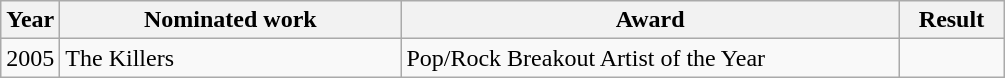<table class="wikitable">
<tr>
<th>Year</th>
<th width="220">Nominated work</th>
<th width="325">Award</th>
<th width="62">Result</th>
</tr>
<tr>
<td>2005</td>
<td>The Killers</td>
<td>Pop/Rock Breakout Artist of the Year</td>
<td></td>
</tr>
</table>
